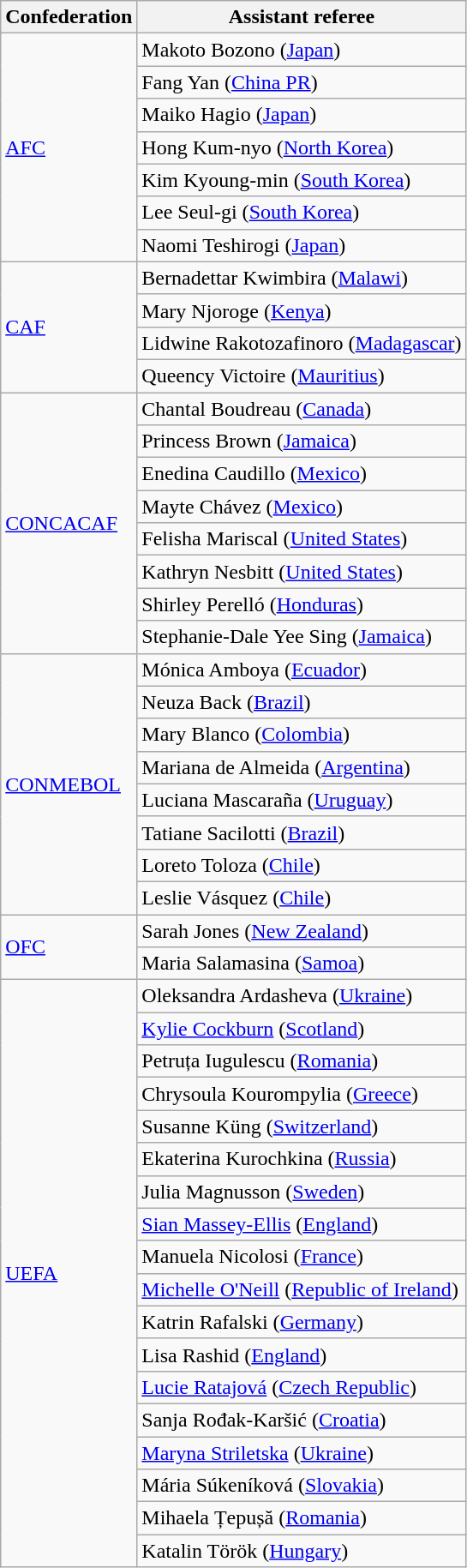<table class="wikitable">
<tr>
<th>Confederation</th>
<th>Assistant referee</th>
</tr>
<tr>
<td rowspan="7"><a href='#'>AFC</a></td>
<td>Makoto Bozono (<a href='#'>Japan</a>)</td>
</tr>
<tr>
<td>Fang Yan (<a href='#'>China PR</a>)</td>
</tr>
<tr>
<td>Maiko Hagio (<a href='#'>Japan</a>)</td>
</tr>
<tr>
<td>Hong Kum-nyo (<a href='#'>North Korea</a>)</td>
</tr>
<tr>
<td>Kim Kyoung-min (<a href='#'>South Korea</a>)</td>
</tr>
<tr>
<td>Lee Seul-gi (<a href='#'>South Korea</a>)</td>
</tr>
<tr>
<td>Naomi Teshirogi (<a href='#'>Japan</a>)</td>
</tr>
<tr>
<td rowspan="4"><a href='#'>CAF</a></td>
<td>Bernadettar Kwimbira (<a href='#'>Malawi</a>)</td>
</tr>
<tr>
<td>Mary Njoroge (<a href='#'>Kenya</a>)</td>
</tr>
<tr>
<td>Lidwine Rakotozafinoro (<a href='#'>Madagascar</a>)</td>
</tr>
<tr>
<td>Queency Victoire (<a href='#'>Mauritius</a>)</td>
</tr>
<tr>
<td rowspan="8"><a href='#'>CONCACAF</a></td>
<td>Chantal Boudreau (<a href='#'>Canada</a>)</td>
</tr>
<tr>
<td>Princess Brown (<a href='#'>Jamaica</a>)</td>
</tr>
<tr>
<td>Enedina Caudillo (<a href='#'>Mexico</a>)</td>
</tr>
<tr>
<td>Mayte Chávez (<a href='#'>Mexico</a>)</td>
</tr>
<tr>
<td>Felisha Mariscal (<a href='#'>United States</a>)</td>
</tr>
<tr>
<td>Kathryn Nesbitt (<a href='#'>United States</a>)</td>
</tr>
<tr>
<td>Shirley Perelló (<a href='#'>Honduras</a>)</td>
</tr>
<tr>
<td>Stephanie-Dale Yee Sing (<a href='#'>Jamaica</a>)</td>
</tr>
<tr>
<td rowspan="8"><a href='#'>CONMEBOL</a></td>
<td>Mónica Amboya (<a href='#'>Ecuador</a>)</td>
</tr>
<tr>
<td>Neuza Back (<a href='#'>Brazil</a>)</td>
</tr>
<tr>
<td>Mary Blanco (<a href='#'>Colombia</a>)</td>
</tr>
<tr>
<td>Mariana de Almeida (<a href='#'>Argentina</a>)</td>
</tr>
<tr>
<td>Luciana Mascaraña (<a href='#'>Uruguay</a>)</td>
</tr>
<tr>
<td>Tatiane Sacilotti (<a href='#'>Brazil</a>)</td>
</tr>
<tr>
<td>Loreto Toloza (<a href='#'>Chile</a>)</td>
</tr>
<tr>
<td>Leslie Vásquez (<a href='#'>Chile</a>)</td>
</tr>
<tr>
<td rowspan="2"><a href='#'>OFC</a></td>
<td>Sarah Jones (<a href='#'>New Zealand</a>)</td>
</tr>
<tr>
<td>Maria Salamasina (<a href='#'>Samoa</a>)</td>
</tr>
<tr>
<td rowspan="18"><a href='#'>UEFA</a></td>
<td>Oleksandra Ardasheva (<a href='#'>Ukraine</a>)</td>
</tr>
<tr>
<td><a href='#'>Kylie Cockburn</a> (<a href='#'>Scotland</a>)</td>
</tr>
<tr>
<td>Petruța Iugulescu (<a href='#'>Romania</a>)</td>
</tr>
<tr>
<td>Chrysoula Kourompylia (<a href='#'>Greece</a>)</td>
</tr>
<tr>
<td>Susanne Küng (<a href='#'>Switzerland</a>)</td>
</tr>
<tr>
<td>Ekaterina Kurochkina (<a href='#'>Russia</a>)</td>
</tr>
<tr>
<td>Julia Magnusson (<a href='#'>Sweden</a>)</td>
</tr>
<tr>
<td><a href='#'>Sian Massey-Ellis</a> (<a href='#'>England</a>)</td>
</tr>
<tr>
<td>Manuela Nicolosi (<a href='#'>France</a>)</td>
</tr>
<tr>
<td><a href='#'>Michelle O'Neill</a> (<a href='#'>Republic of Ireland</a>)</td>
</tr>
<tr>
<td>Katrin Rafalski (<a href='#'>Germany</a>)</td>
</tr>
<tr>
<td>Lisa Rashid (<a href='#'>England</a>)</td>
</tr>
<tr>
<td><a href='#'>Lucie Ratajová</a> (<a href='#'>Czech Republic</a>)</td>
</tr>
<tr>
<td>Sanja Rođak-Karšić (<a href='#'>Croatia</a>)</td>
</tr>
<tr>
<td><a href='#'>Maryna Striletska</a> (<a href='#'>Ukraine</a>)</td>
</tr>
<tr>
<td>Mária Súkeníková (<a href='#'>Slovakia</a>)</td>
</tr>
<tr>
<td>Mihaela Țepușă (<a href='#'>Romania</a>)</td>
</tr>
<tr>
<td>Katalin Török (<a href='#'>Hungary</a>)</td>
</tr>
</table>
